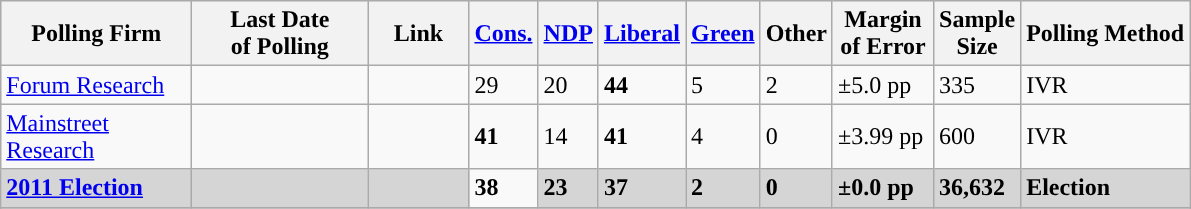<table class="wikitable sortable">
<tr style="background:#e9e9e9;">
<th style="width:120px">Polling Firm</th>
<th style="width:110px">Last Date<br>of Polling</th>
<th style="width:60px" class="unsortable">Link</th>
<th style="background-color:"><strong><a href='#'>Cons.</a></strong></th>
<th style="background-color:"><strong><a href='#'>NDP</a></strong></th>
<th style="background-color:"><strong><a href='#'>Liberal</a></strong></th>
<th style="background-color:"><strong><a href='#'>Green</a></strong></th>
<th style="background-color:"><strong>Other</strong></th>
<th style="width:60px;" class=unsortable>Margin<br>of Error</th>
<th style="width:50px;" class=unsortable>Sample<br>Size</th>
<th class=unsortable>Polling Method</th>
</tr>
<tr>
<td><a href='#'>Forum Research</a></td>
<td></td>
<td></td>
<td>29</td>
<td>20</td>
<td><strong>44</strong></td>
<td>5</td>
<td>2</td>
<td>±5.0 pp</td>
<td>335</td>
<td>IVR</td>
</tr>
<tr>
<td><a href='#'>Mainstreet Research</a></td>
<td></td>
<td></td>
<td><strong>41</strong></td>
<td>14</td>
<td><strong>41</strong></td>
<td>4</td>
<td>0</td>
<td>±3.99 pp</td>
<td>600</td>
<td>IVR</td>
</tr>
<tr>
<td style="background:#D5D5D5"><strong><a href='#'>2011 Election</a></strong></td>
<td style="background:#D5D5D5"><strong></strong></td>
<td style="background:#D5D5D5"></td>
<td><strong>38</strong></td>
<td style="background:#D5D5D5"><strong>23</strong></td>
<td style="background:#D5D5D5"><strong>37</strong></td>
<td style="background:#D5D5D5"><strong>2</strong></td>
<td style="background:#D5D5D5"><strong>0</strong></td>
<td style="background:#D5D5D5"><strong>±0.0 pp</strong></td>
<td style="background:#D5D5D5"><strong>36,632</strong></td>
<td style="background:#D5D5D5"><strong>Election</strong></td>
</tr>
<tr>
</tr>
<tr>
</tr>
</table>
